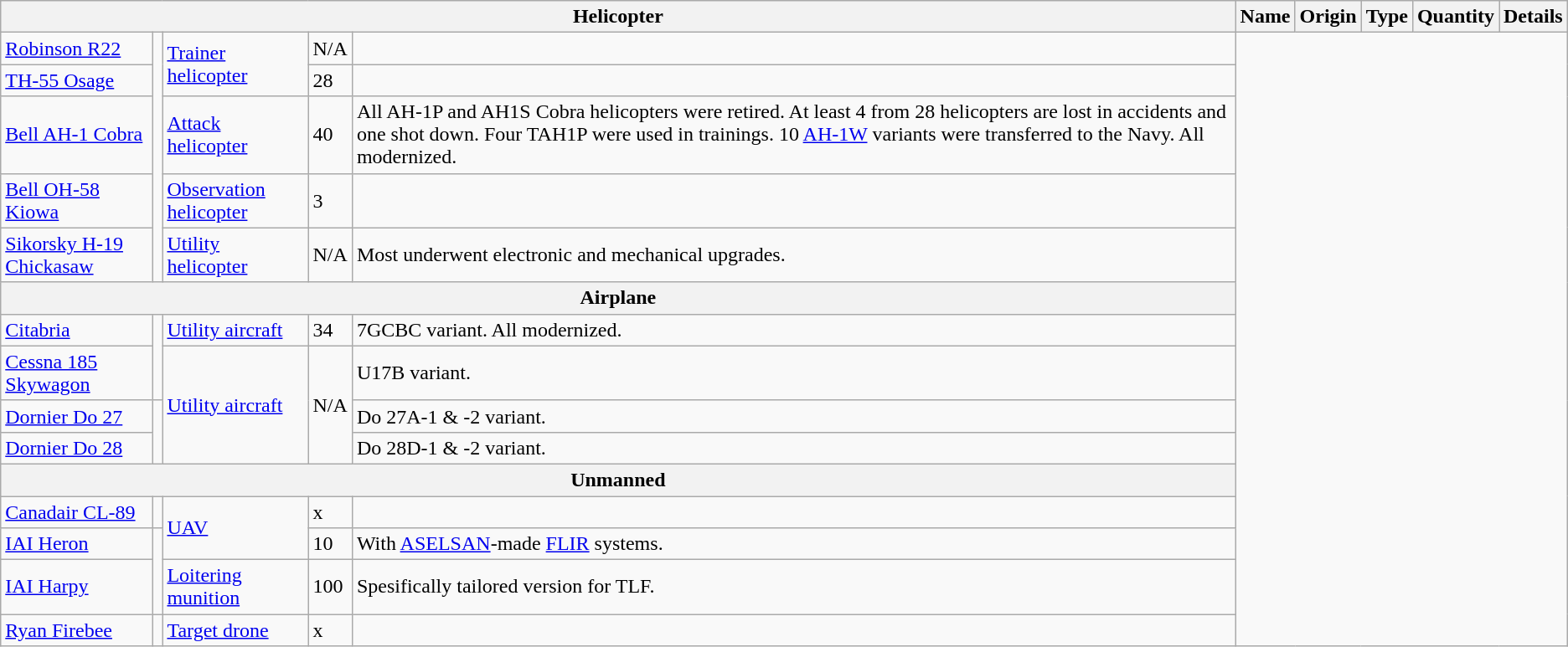<table class="wikitable">
<tr>
<th colspan="5">Helicopter</th>
<th>Name</th>
<th>Origin</th>
<th>Type</th>
<th>Quantity</th>
<th>Details</th>
</tr>
<tr>
<td><a href='#'>Robinson R22</a></td>
<td rowspan="5"></td>
<td rowspan="2"><a href='#'>Trainer helicopter</a></td>
<td>N/A</td>
<td></td>
</tr>
<tr>
<td><a href='#'>TH-55 Osage</a></td>
<td>28</td>
<td></td>
</tr>
<tr>
<td><a href='#'>Bell AH-1 Cobra</a></td>
<td><a href='#'>Attack helicopter</a></td>
<td>40</td>
<td>All AH-1P and AH1S Cobra helicopters were retired. At least 4 from 28 helicopters are lost in accidents and one shot down. Four TAH1P were used in trainings. 10 <a href='#'>AH-1W</a> variants were transferred to the Navy. All modernized.</td>
</tr>
<tr>
<td><a href='#'>Bell OH-58 Kiowa</a></td>
<td><a href='#'>Observation helicopter</a></td>
<td>3</td>
<td></td>
</tr>
<tr>
<td><a href='#'>Sikorsky H-19 Chickasaw</a></td>
<td><a href='#'>Utility helicopter</a></td>
<td>N/A</td>
<td>Most underwent electronic and mechanical upgrades.</td>
</tr>
<tr>
<th colspan="5">Airplane</th>
</tr>
<tr>
<td><a href='#'>Citabria</a></td>
<td rowspan="2"></td>
<td><a href='#'>Utility aircraft</a></td>
<td>34</td>
<td>7GCBC variant. All modernized.</td>
</tr>
<tr>
<td><a href='#'>Cessna 185 Skywagon</a></td>
<td rowspan="3"><a href='#'>Utility aircraft</a></td>
<td rowspan="3">N/A</td>
<td>U17B variant.</td>
</tr>
<tr>
<td><a href='#'>Dornier Do 27</a></td>
<td rowspan="2"></td>
<td>Do 27A-1 & -2 variant.</td>
</tr>
<tr>
<td><a href='#'>Dornier Do 28</a></td>
<td>Do 28D-1 & -2 variant.</td>
</tr>
<tr>
<th colspan="5">Unmanned</th>
</tr>
<tr>
<td><a href='#'>Canadair CL-89</a></td>
<td></td>
<td rowspan="2"><a href='#'>UAV</a></td>
<td>x</td>
<td></td>
</tr>
<tr>
<td><a href='#'>IAI Heron</a></td>
<td rowspan="2"></td>
<td>10</td>
<td>With <a href='#'>ASELSAN</a>-made <a href='#'>FLIR</a> systems.</td>
</tr>
<tr>
<td><a href='#'>IAI Harpy</a></td>
<td><a href='#'>Loitering munition</a></td>
<td>100</td>
<td>Spesifically tailored version for TLF.</td>
</tr>
<tr>
<td><a href='#'>Ryan Firebee</a></td>
<td></td>
<td><a href='#'>Target drone</a></td>
<td>x</td>
<td></td>
</tr>
</table>
